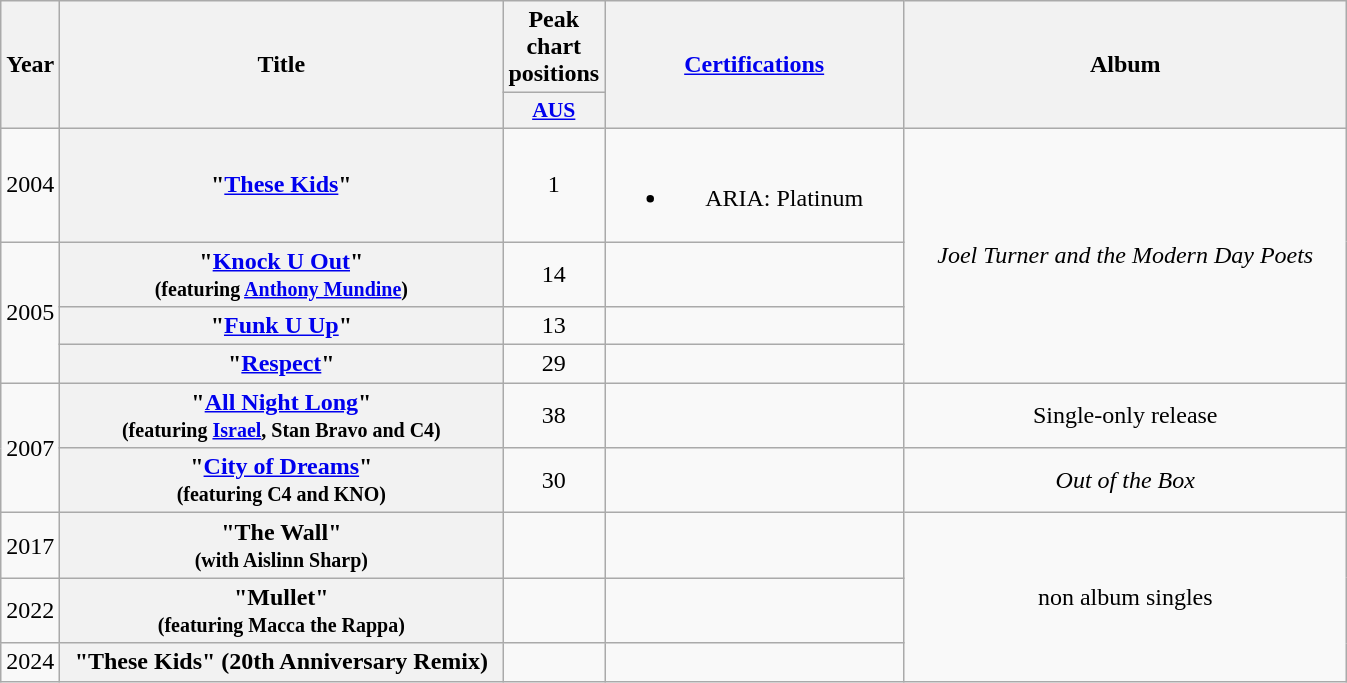<table class="wikitable plainrowheaders" style="text-align:center;">
<tr>
<th scope="col" rowspan="2" style="width:1em;">Year</th>
<th scope="col" rowspan="2" style="width:18em;">Title</th>
<th scope="col" colspan="1">Peak chart positions</th>
<th scope="col" rowspan="2" style="width:12em;"><a href='#'>Certifications</a></th>
<th scope="col" rowspan="2" style="width:18em;">Album</th>
</tr>
<tr>
<th scope="col" style="width:3em;font-size:90%;"><a href='#'>AUS</a><br></th>
</tr>
<tr>
<td>2004</td>
<th scope="row">"<a href='#'>These Kids</a>"</th>
<td>1</td>
<td><br><ul><li>ARIA: Platinum</li></ul></td>
<td rowspan="4"><em>Joel Turner and the Modern Day Poets</em></td>
</tr>
<tr>
<td rowspan="3">2005</td>
<th scope="row">"<a href='#'>Knock U Out</a>"<br><small>(featuring <a href='#'>Anthony Mundine</a>)</small></th>
<td>14</td>
<td></td>
</tr>
<tr>
<th scope="row">"<a href='#'>Funk U Up</a>"</th>
<td>13</td>
<td></td>
</tr>
<tr>
<th scope="row">"<a href='#'>Respect</a>"</th>
<td>29</td>
<td></td>
</tr>
<tr>
<td rowspan="2">2007</td>
<th scope="row">"<a href='#'>All Night Long</a>"<br><small>(featuring <a href='#'>Israel</a>, Stan Bravo and C4)</small></th>
<td>38</td>
<td></td>
<td>Single-only release</td>
</tr>
<tr>
<th scope="row">"<a href='#'>City of Dreams</a>"<br><small>(featuring C4 and KNO)</small></th>
<td>30</td>
<td></td>
<td><em>Out of the Box</em></td>
</tr>
<tr>
<td>2017</td>
<th scope="row">"The Wall"<br><small>(with Aislinn Sharp)</small></th>
<td></td>
<td></td>
<td rowspan="3">non album singles</td>
</tr>
<tr>
<td>2022</td>
<th scope="row">"Mullet"<br><small>(featuring Macca the Rappa)</small></th>
<td></td>
<td></td>
</tr>
<tr>
<td>2024</td>
<th scope="row">"These Kids" (20th Anniversary Remix)</th>
<td></td>
<td></td>
</tr>
</table>
